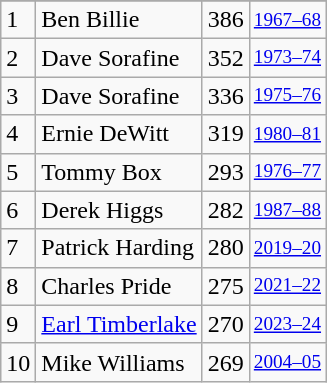<table class="wikitable">
<tr>
</tr>
<tr>
<td>1</td>
<td>Ben Billie</td>
<td>386</td>
<td style="font-size:80%;"><a href='#'>1967–68</a></td>
</tr>
<tr>
<td>2</td>
<td>Dave Sorafine</td>
<td>352</td>
<td style="font-size:80%;"><a href='#'>1973–74</a></td>
</tr>
<tr>
<td>3</td>
<td>Dave Sorafine</td>
<td>336</td>
<td style="font-size:80%;"><a href='#'>1975–76</a></td>
</tr>
<tr>
<td>4</td>
<td>Ernie DeWitt</td>
<td>319</td>
<td style="font-size:80%;"><a href='#'>1980–81</a></td>
</tr>
<tr>
<td>5</td>
<td>Tommy Box</td>
<td>293</td>
<td style="font-size:80%;"><a href='#'>1976–77</a></td>
</tr>
<tr>
<td>6</td>
<td>Derek Higgs</td>
<td>282</td>
<td style="font-size:80%;"><a href='#'>1987–88</a></td>
</tr>
<tr>
<td>7</td>
<td>Patrick Harding</td>
<td>280</td>
<td style="font-size:80%;"><a href='#'>2019–20</a></td>
</tr>
<tr>
<td>8</td>
<td>Charles Pride</td>
<td>275</td>
<td style="font-size:80%;"><a href='#'>2021–22</a></td>
</tr>
<tr>
<td>9</td>
<td><a href='#'>Earl Timberlake</a></td>
<td>270</td>
<td style="font-size:80%;"><a href='#'>2023–24</a></td>
</tr>
<tr>
<td>10</td>
<td>Mike Williams</td>
<td>269</td>
<td style="font-size:80%;"><a href='#'>2004–05</a></td>
</tr>
</table>
